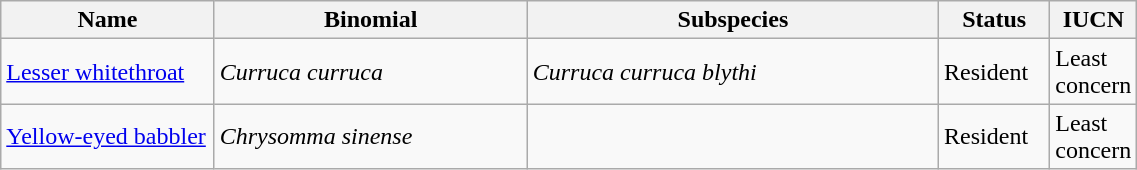<table width=60% class="wikitable">
<tr>
<th width=20%>Name</th>
<th width=30%>Binomial</th>
<th width=40%>Subspecies</th>
<th width=30%>Status</th>
<th width=30%>IUCN</th>
</tr>
<tr>
<td><a href='#'>Lesser whitethroat</a><br></td>
<td><em>Curruca curruca</em></td>
<td><em>Curruca curruca blythi</em></td>
<td>Resident</td>
<td>Least concern</td>
</tr>
<tr>
<td><a href='#'>Yellow-eyed babbler</a><br></td>
<td><em>Chrysomma sinense</em></td>
<td></td>
<td>Resident</td>
<td>Least concern</td>
</tr>
</table>
